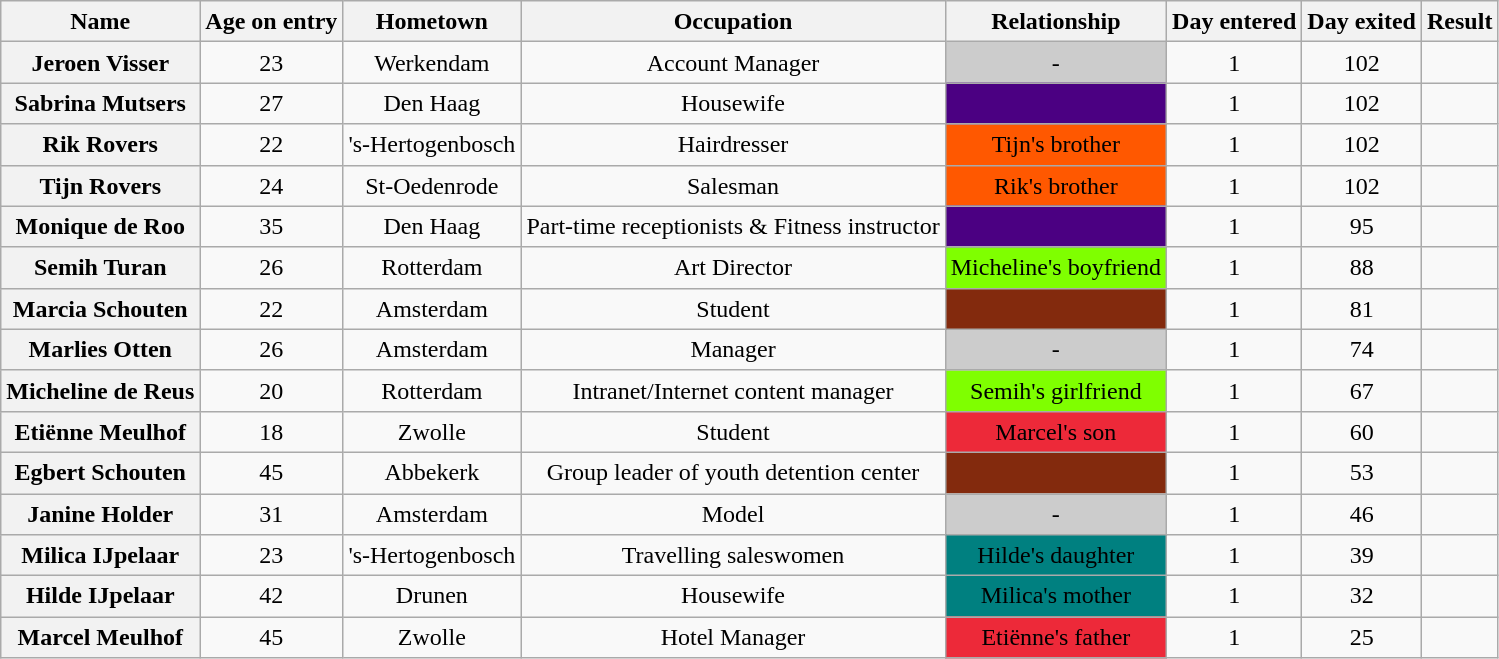<table class="wikitable" style="text-align:center; line-height:20px; width:auto;">
<tr>
<th>Name</th>
<th>Age on entry</th>
<th>Hometown</th>
<th>Occupation</th>
<th>Relationship</th>
<th>Day entered</th>
<th>Day exited</th>
<th>Result</th>
</tr>
<tr>
<th>Jeroen Visser</th>
<td>23</td>
<td>Werkendam</td>
<td>Account Manager</td>
<td style="background:#ccc">-</td>
<td>1</td>
<td>102</td>
<td></td>
</tr>
<tr>
<th>Sabrina Mutsers</th>
<td>27</td>
<td>Den Haag</td>
<td>Housewife</td>
<td style="background:#4B0082"></td>
<td>1</td>
<td>102</td>
<td></td>
</tr>
<tr>
<th>Rik Rovers</th>
<td>22</td>
<td>'s-Hertogenbosch</td>
<td>Hairdresser</td>
<td style="background:#FF5800">Tijn's brother</td>
<td>1</td>
<td>102</td>
<td></td>
</tr>
<tr>
<th>Tijn Rovers</th>
<td>24</td>
<td>St-Oedenrode</td>
<td>Salesman</td>
<td style="background:#FF5800">Rik's brother</td>
<td>1</td>
<td>102</td>
<td></td>
</tr>
<tr>
<th>Monique de Roo</th>
<td>35</td>
<td>Den Haag</td>
<td>Part-time receptionists & Fitness instructor</td>
<td style="background:#4B0082"></td>
<td>1</td>
<td>95</td>
<td></td>
</tr>
<tr>
<th>Semih Turan</th>
<td>26</td>
<td>Rotterdam</td>
<td>Art Director</td>
<td style="background:#7FFF00">Micheline's boyfriend</td>
<td>1</td>
<td>88</td>
<td></td>
</tr>
<tr>
<th>Marcia Schouten</th>
<td>22</td>
<td>Amsterdam</td>
<td>Student</td>
<td style="background:#832A0D"></td>
<td>1</td>
<td>81</td>
<td></td>
</tr>
<tr>
<th>Marlies Otten</th>
<td>26</td>
<td>Amsterdam</td>
<td>Manager</td>
<td style="background:#ccc">-</td>
<td>1</td>
<td>74</td>
<td></td>
</tr>
<tr>
<th>Micheline de Reus</th>
<td>20</td>
<td>Rotterdam</td>
<td>Intranet/Internet content manager</td>
<td style="background:#7FFF00">Semih's girlfriend</td>
<td>1</td>
<td>67</td>
<td></td>
</tr>
<tr>
<th>Etiënne Meulhof</th>
<td>18</td>
<td>Zwolle</td>
<td>Student</td>
<td style="background:#ED2939">Marcel's son</td>
<td>1</td>
<td>60</td>
<td></td>
</tr>
<tr>
<th>Egbert Schouten</th>
<td>45</td>
<td>Abbekerk</td>
<td>Group leader of youth detention center</td>
<td style="background:#832A0D"></td>
<td>1</td>
<td>53</td>
<td></td>
</tr>
<tr>
<th>Janine Holder</th>
<td>31</td>
<td>Amsterdam</td>
<td>Model</td>
<td style="background:#ccc">-</td>
<td>1</td>
<td>46</td>
<td></td>
</tr>
<tr>
<th>Milica IJpelaar</th>
<td>23</td>
<td>'s-Hertogenbosch</td>
<td>Travelling saleswomen</td>
<td style="background:#008080">Hilde's daughter</td>
<td>1</td>
<td>39</td>
<td></td>
</tr>
<tr>
<th>Hilde IJpelaar</th>
<td>42</td>
<td>Drunen</td>
<td>Housewife</td>
<td style="background:#008080">Milica's mother</td>
<td>1</td>
<td>32</td>
<td></td>
</tr>
<tr>
<th>Marcel Meulhof</th>
<td>45</td>
<td>Zwolle</td>
<td>Hotel Manager</td>
<td style="background:#ED2939">Etiënne's father</td>
<td>1</td>
<td>25</td>
<td></td>
</tr>
</table>
